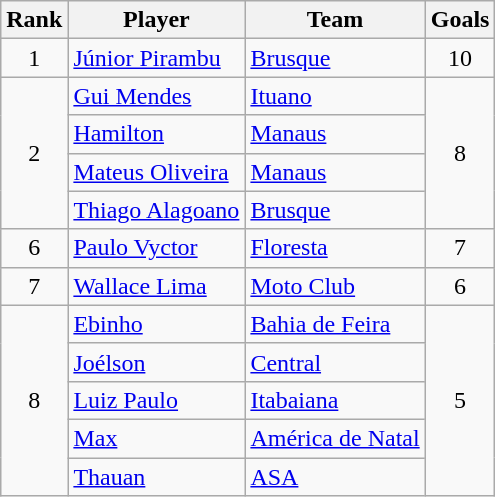<table class="wikitable" style="text-align:left">
<tr>
<th>Rank</th>
<th>Player</th>
<th>Team</th>
<th>Goals</th>
</tr>
<tr>
<td align=center>1</td>
<td><a href='#'>Júnior Pirambu</a></td>
<td> <a href='#'>Brusque</a></td>
<td align=center>10</td>
</tr>
<tr>
<td align=center rowspan=4>2</td>
<td><a href='#'>Gui Mendes</a></td>
<td> <a href='#'>Ituano</a></td>
<td align=center rowspan=4>8</td>
</tr>
<tr>
<td><a href='#'>Hamilton</a></td>
<td> <a href='#'>Manaus</a></td>
</tr>
<tr>
<td><a href='#'>Mateus Oliveira</a></td>
<td> <a href='#'>Manaus</a></td>
</tr>
<tr>
<td><a href='#'>Thiago Alagoano</a></td>
<td> <a href='#'>Brusque</a></td>
</tr>
<tr>
<td align=center>6</td>
<td><a href='#'>Paulo Vyctor</a></td>
<td> <a href='#'>Floresta</a></td>
<td align=center>7</td>
</tr>
<tr>
<td align=center>7</td>
<td><a href='#'>Wallace Lima</a></td>
<td> <a href='#'>Moto Club</a></td>
<td align=center>6</td>
</tr>
<tr>
<td align=center rowspan=5>8</td>
<td><a href='#'>Ebinho</a></td>
<td> <a href='#'>Bahia de Feira</a></td>
<td align=center rowspan=5>5</td>
</tr>
<tr>
<td><a href='#'>Joélson</a></td>
<td> <a href='#'>Central</a></td>
</tr>
<tr>
<td><a href='#'>Luiz Paulo</a></td>
<td> <a href='#'>Itabaiana</a></td>
</tr>
<tr>
<td><a href='#'>Max</a></td>
<td> <a href='#'>América de Natal</a></td>
</tr>
<tr>
<td><a href='#'>Thauan</a></td>
<td> <a href='#'>ASA</a></td>
</tr>
</table>
